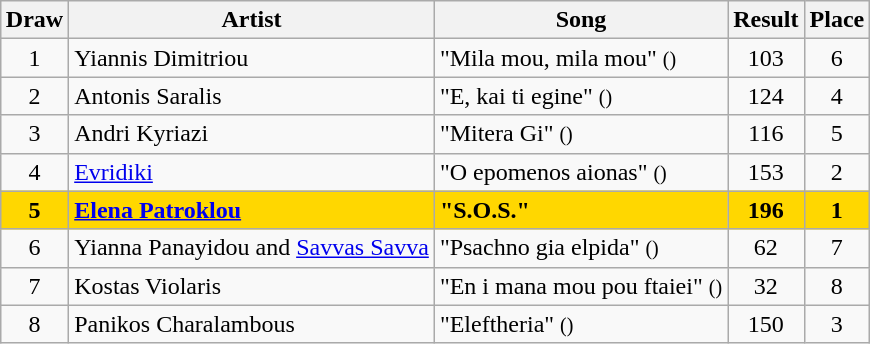<table class="sortable wikitable" style="margin: 1em auto 1em auto; text-align:center">
<tr>
<th>Draw</th>
<th>Artist</th>
<th>Song</th>
<th>Result</th>
<th>Place</th>
</tr>
<tr>
<td>1</td>
<td align="left">Yiannis Dimitriou</td>
<td align="left">"Mila mou, mila mou" <small>()</small></td>
<td>103</td>
<td>6</td>
</tr>
<tr>
<td>2</td>
<td align="left">Antonis Saralis</td>
<td align="left">"E, kai ti egine" <small>()</small></td>
<td>124</td>
<td>4</td>
</tr>
<tr>
<td>3</td>
<td align="left">Andri Kyriazi</td>
<td align="left">"Mitera Gi" <small>()</small></td>
<td>116</td>
<td>5</td>
</tr>
<tr>
<td>4</td>
<td align="left"><a href='#'>Evridiki</a></td>
<td align="left">"O epomenos aionas" <small>()</small></td>
<td>153</td>
<td>2</td>
</tr>
<tr style="font-weight:bold; background:gold;">
<td>5</td>
<td align="left"><a href='#'>Elena Patroklou</a></td>
<td align="left">"S.O.S."</td>
<td>196</td>
<td>1</td>
</tr>
<tr>
<td>6</td>
<td align="left">Yianna Panayidou and <a href='#'>Savvas Savva</a></td>
<td align="left">"Psachno gia elpida" <small>()</small></td>
<td>62</td>
<td>7</td>
</tr>
<tr>
<td>7</td>
<td align="left">Kostas Violaris</td>
<td align="left">"En i mana mou pou ftaiei" <small>()</small></td>
<td>32</td>
<td>8</td>
</tr>
<tr>
<td>8</td>
<td align="left">Panikos Charalambous</td>
<td align="left">"Eleftheria" <small>()</small></td>
<td>150</td>
<td>3</td>
</tr>
</table>
